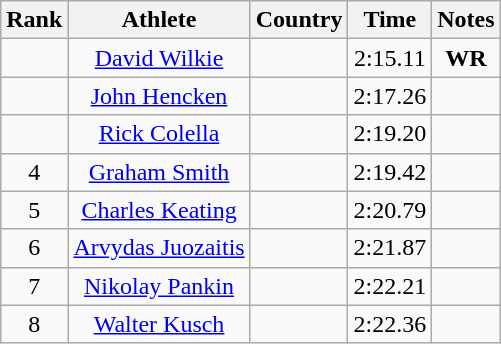<table class="wikitable sortable" style="text-align:center">
<tr>
<th>Rank</th>
<th>Athlete</th>
<th>Country</th>
<th>Time</th>
<th>Notes</th>
</tr>
<tr>
<td></td>
<td><a href='#'>David Wilkie</a></td>
<td align=left></td>
<td>2:15.11</td>
<td><strong>WR </strong></td>
</tr>
<tr>
<td></td>
<td><a href='#'>John Hencken</a></td>
<td align=left></td>
<td>2:17.26</td>
<td><strong> </strong></td>
</tr>
<tr>
<td></td>
<td><a href='#'>Rick Colella</a></td>
<td align=left></td>
<td>2:19.20</td>
<td><strong> </strong></td>
</tr>
<tr>
<td>4</td>
<td><a href='#'>Graham Smith</a></td>
<td align=left></td>
<td>2:19.42</td>
<td><strong> </strong></td>
</tr>
<tr>
<td>5</td>
<td><a href='#'>Charles Keating</a></td>
<td align=left></td>
<td>2:20.79</td>
<td><strong> </strong></td>
</tr>
<tr>
<td>6</td>
<td><a href='#'>Arvydas Juozaitis</a></td>
<td align=left></td>
<td>2:21.87</td>
<td><strong> </strong></td>
</tr>
<tr>
<td>7</td>
<td><a href='#'>Nikolay Pankin</a></td>
<td align=left></td>
<td>2:22.21</td>
<td><strong> </strong></td>
</tr>
<tr>
<td>8</td>
<td><a href='#'>Walter Kusch</a></td>
<td align=left></td>
<td>2:22.36</td>
<td><strong> </strong></td>
</tr>
</table>
